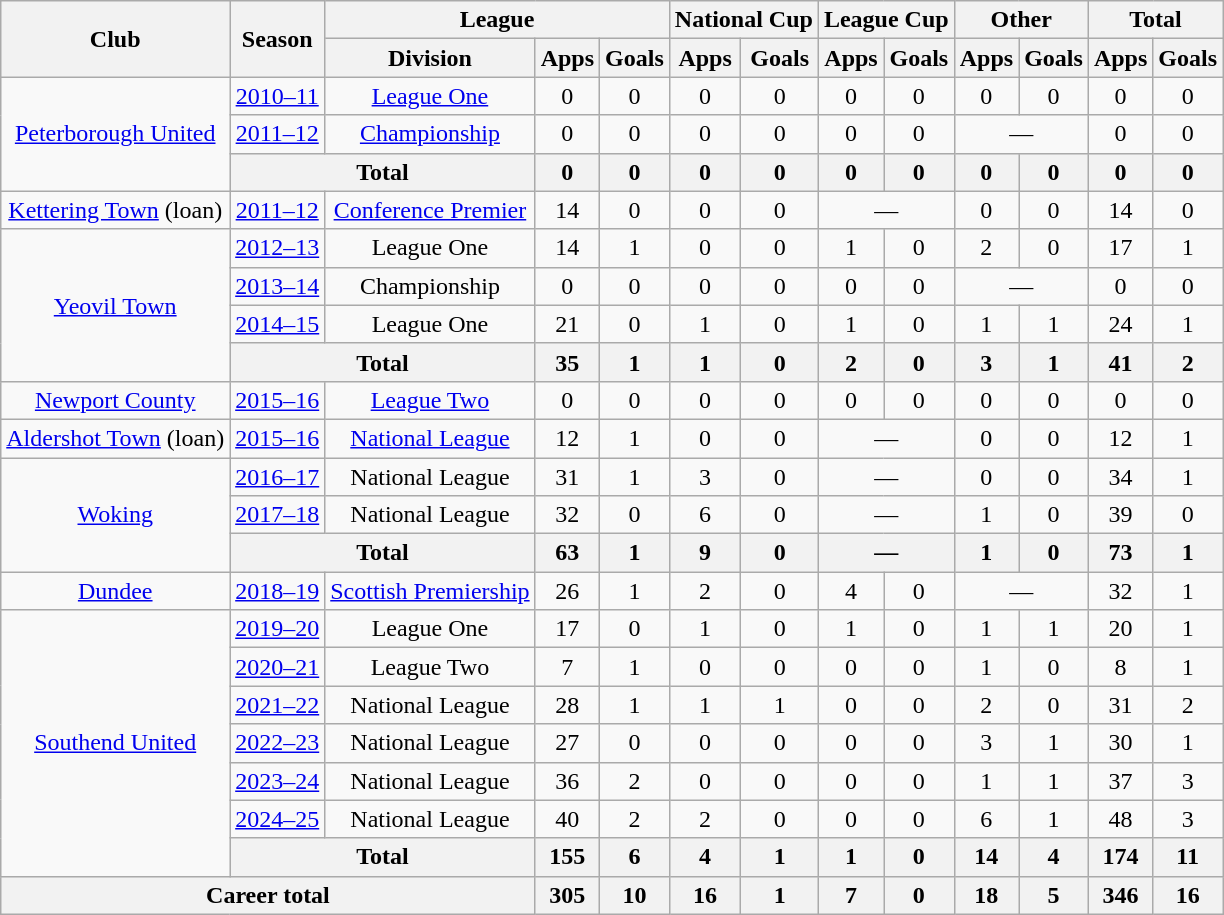<table class="wikitable" style="text-align:center">
<tr>
<th rowspan=2>Club</th>
<th rowspan=2>Season</th>
<th colspan=3>League</th>
<th colspan=2>National Cup</th>
<th colspan=2>League Cup</th>
<th colspan=2>Other</th>
<th colspan=2>Total</th>
</tr>
<tr>
<th>Division</th>
<th>Apps</th>
<th>Goals</th>
<th>Apps</th>
<th>Goals</th>
<th>Apps</th>
<th>Goals</th>
<th>Apps</th>
<th>Goals</th>
<th>Apps</th>
<th>Goals</th>
</tr>
<tr>
<td rowspan=3><a href='#'>Peterborough United</a></td>
<td><a href='#'>2010–11</a></td>
<td><a href='#'>League One</a></td>
<td>0</td>
<td>0</td>
<td>0</td>
<td>0</td>
<td>0</td>
<td>0</td>
<td>0</td>
<td>0</td>
<td>0</td>
<td>0</td>
</tr>
<tr>
<td><a href='#'>2011–12</a></td>
<td><a href='#'>Championship</a></td>
<td>0</td>
<td>0</td>
<td>0</td>
<td>0</td>
<td>0</td>
<td>0</td>
<td colspan=2>—</td>
<td>0</td>
<td>0</td>
</tr>
<tr>
<th colspan=2>Total</th>
<th>0</th>
<th>0</th>
<th>0</th>
<th>0</th>
<th>0</th>
<th>0</th>
<th>0</th>
<th>0</th>
<th>0</th>
<th>0</th>
</tr>
<tr>
<td><a href='#'>Kettering Town</a> (loan)</td>
<td><a href='#'>2011–12</a></td>
<td><a href='#'>Conference Premier</a></td>
<td>14</td>
<td>0</td>
<td>0</td>
<td>0</td>
<td colspan=2>—</td>
<td>0</td>
<td>0</td>
<td>14</td>
<td>0</td>
</tr>
<tr>
<td rowspan=4><a href='#'>Yeovil Town</a></td>
<td><a href='#'>2012–13</a></td>
<td>League One</td>
<td>14</td>
<td>1</td>
<td>0</td>
<td>0</td>
<td>1</td>
<td>0</td>
<td>2</td>
<td>0</td>
<td>17</td>
<td>1</td>
</tr>
<tr>
<td><a href='#'>2013–14</a></td>
<td>Championship</td>
<td>0</td>
<td>0</td>
<td>0</td>
<td>0</td>
<td>0</td>
<td>0</td>
<td colspan=2>—</td>
<td>0</td>
<td>0</td>
</tr>
<tr>
<td><a href='#'>2014–15</a></td>
<td>League One</td>
<td>21</td>
<td>0</td>
<td>1</td>
<td>0</td>
<td>1</td>
<td>0</td>
<td>1</td>
<td>1</td>
<td>24</td>
<td>1</td>
</tr>
<tr>
<th colspan=2>Total</th>
<th>35</th>
<th>1</th>
<th>1</th>
<th>0</th>
<th>2</th>
<th>0</th>
<th>3</th>
<th>1</th>
<th>41</th>
<th>2</th>
</tr>
<tr>
<td><a href='#'>Newport County</a></td>
<td><a href='#'>2015–16</a></td>
<td><a href='#'>League Two</a></td>
<td>0</td>
<td>0</td>
<td>0</td>
<td>0</td>
<td>0</td>
<td>0</td>
<td>0</td>
<td>0</td>
<td>0</td>
<td>0</td>
</tr>
<tr>
<td><a href='#'>Aldershot Town</a> (loan)</td>
<td><a href='#'>2015–16</a></td>
<td><a href='#'>National League</a></td>
<td>12</td>
<td>1</td>
<td>0</td>
<td>0</td>
<td colspan=2>—</td>
<td>0</td>
<td>0</td>
<td>12</td>
<td>1</td>
</tr>
<tr>
<td rowspan=3><a href='#'>Woking</a></td>
<td><a href='#'>2016–17</a></td>
<td>National League</td>
<td>31</td>
<td>1</td>
<td>3</td>
<td>0</td>
<td colspan=2>—</td>
<td>0</td>
<td>0</td>
<td>34</td>
<td>1</td>
</tr>
<tr>
<td><a href='#'>2017–18</a></td>
<td>National League</td>
<td>32</td>
<td>0</td>
<td>6</td>
<td>0</td>
<td colspan="2">—</td>
<td>1</td>
<td>0</td>
<td>39</td>
<td>0</td>
</tr>
<tr>
<th colspan="2">Total</th>
<th>63</th>
<th>1</th>
<th>9</th>
<th>0</th>
<th colspan=2>—</th>
<th>1</th>
<th>0</th>
<th>73</th>
<th>1</th>
</tr>
<tr>
<td><a href='#'>Dundee</a></td>
<td><a href='#'>2018–19</a></td>
<td><a href='#'>Scottish Premiership</a></td>
<td>26</td>
<td>1</td>
<td>2</td>
<td>0</td>
<td>4</td>
<td>0</td>
<td colspan=2>—</td>
<td>32</td>
<td>1</td>
</tr>
<tr>
<td rowspan="7"><a href='#'>Southend United</a></td>
<td><a href='#'>2019–20</a></td>
<td>League One</td>
<td>17</td>
<td>0</td>
<td>1</td>
<td>0</td>
<td>1</td>
<td>0</td>
<td>1</td>
<td>1</td>
<td>20</td>
<td>1</td>
</tr>
<tr>
<td><a href='#'>2020–21</a></td>
<td>League Two</td>
<td>7</td>
<td>1</td>
<td>0</td>
<td>0</td>
<td>0</td>
<td>0</td>
<td>1</td>
<td>0</td>
<td>8</td>
<td>1</td>
</tr>
<tr>
<td><a href='#'>2021–22</a></td>
<td>National League</td>
<td>28</td>
<td>1</td>
<td>1</td>
<td>1</td>
<td>0</td>
<td>0</td>
<td>2</td>
<td>0</td>
<td>31</td>
<td>2</td>
</tr>
<tr>
<td><a href='#'>2022–23</a></td>
<td>National League</td>
<td>27</td>
<td>0</td>
<td>0</td>
<td>0</td>
<td>0</td>
<td>0</td>
<td>3</td>
<td>1</td>
<td>30</td>
<td>1</td>
</tr>
<tr>
<td><a href='#'>2023–24</a></td>
<td>National League</td>
<td>36</td>
<td>2</td>
<td>0</td>
<td>0</td>
<td>0</td>
<td>0</td>
<td>1</td>
<td>1</td>
<td>37</td>
<td>3</td>
</tr>
<tr>
<td><a href='#'>2024–25</a></td>
<td>National League</td>
<td>40</td>
<td>2</td>
<td>2</td>
<td>0</td>
<td>0</td>
<td>0</td>
<td>6</td>
<td>1</td>
<td>48</td>
<td>3</td>
</tr>
<tr>
<th colspan="2">Total</th>
<th>155</th>
<th>6</th>
<th>4</th>
<th>1</th>
<th>1</th>
<th>0</th>
<th>14</th>
<th>4</th>
<th>174</th>
<th>11</th>
</tr>
<tr>
<th colspan="3">Career total</th>
<th>305</th>
<th>10</th>
<th>16</th>
<th>1</th>
<th>7</th>
<th>0</th>
<th>18</th>
<th>5</th>
<th>346</th>
<th>16</th>
</tr>
</table>
